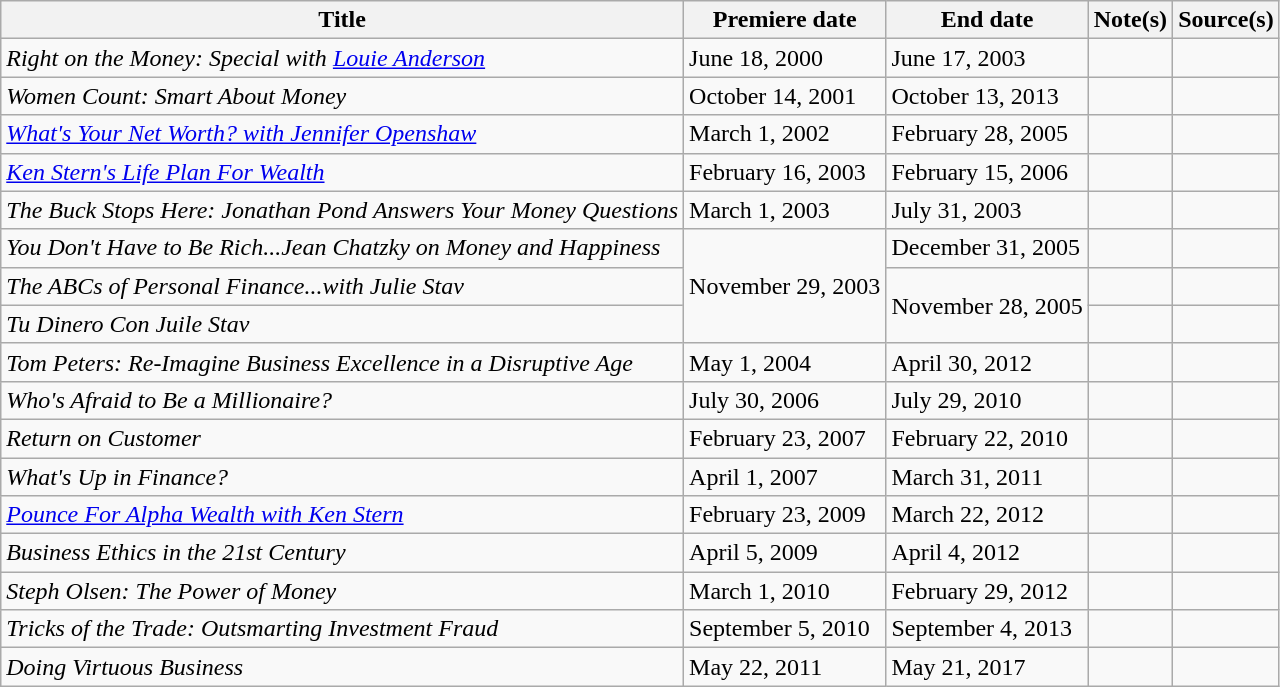<table class="wikitable sortable">
<tr>
<th>Title</th>
<th>Premiere date</th>
<th>End date</th>
<th>Note(s)</th>
<th>Source(s)</th>
</tr>
<tr>
<td><em>Right on the Money: Special with <a href='#'>Louie Anderson</a></em></td>
<td>June 18, 2000</td>
<td>June 17, 2003</td>
<td></td>
<td></td>
</tr>
<tr>
<td><em>Women Count: Smart About Money</em></td>
<td>October 14, 2001</td>
<td>October 13, 2013</td>
<td></td>
<td></td>
</tr>
<tr>
<td><em><a href='#'>What's Your Net Worth? with Jennifer Openshaw</a></em></td>
<td>March 1, 2002</td>
<td>February 28, 2005</td>
<td></td>
<td></td>
</tr>
<tr>
<td><em><a href='#'>Ken Stern's Life Plan For Wealth</a></em></td>
<td>February 16, 2003</td>
<td>February 15, 2006</td>
<td></td>
<td></td>
</tr>
<tr>
<td><em>The Buck Stops Here: Jonathan Pond Answers Your Money Questions</em></td>
<td>March 1, 2003</td>
<td>July 31, 2003</td>
<td></td>
<td></td>
</tr>
<tr>
<td><em>You Don't Have to Be Rich...Jean Chatzky on Money and Happiness</em></td>
<td rowspan="3">November 29, 2003</td>
<td>December 31, 2005</td>
<td></td>
<td></td>
</tr>
<tr>
<td><em>The ABCs of Personal Finance...with Julie Stav</em></td>
<td rowspan="2">November 28, 2005</td>
<td></td>
<td></td>
</tr>
<tr>
<td><em>Tu Dinero Con Juile Stav</em></td>
<td></td>
<td></td>
</tr>
<tr>
<td><em>Tom Peters: Re-Imagine Business Excellence in a Disruptive Age</em></td>
<td>May 1, 2004</td>
<td>April 30, 2012</td>
<td></td>
<td></td>
</tr>
<tr>
<td><em>Who's Afraid to Be a Millionaire?</em></td>
<td>July 30, 2006</td>
<td>July 29, 2010</td>
<td></td>
<td></td>
</tr>
<tr>
<td><em>Return on Customer</em></td>
<td>February 23, 2007</td>
<td>February 22, 2010</td>
<td></td>
<td></td>
</tr>
<tr>
<td><em>What's Up in Finance?</em></td>
<td>April 1, 2007</td>
<td>March 31, 2011</td>
<td></td>
<td></td>
</tr>
<tr>
<td><em><a href='#'>Pounce For Alpha Wealth with Ken Stern</a></em></td>
<td>February 23, 2009</td>
<td>March 22, 2012</td>
<td></td>
<td></td>
</tr>
<tr>
<td><em>Business Ethics in the 21st Century</em></td>
<td>April 5, 2009</td>
<td>April 4, 2012</td>
<td></td>
<td></td>
</tr>
<tr>
<td><em>Steph Olsen: The Power of Money</em></td>
<td>March 1, 2010</td>
<td>February 29, 2012</td>
<td></td>
<td></td>
</tr>
<tr>
<td><em>Tricks of the Trade: Outsmarting Investment Fraud</em></td>
<td>September 5, 2010</td>
<td>September 4, 2013</td>
<td></td>
<td></td>
</tr>
<tr>
<td><em>Doing Virtuous Business</em></td>
<td>May 22, 2011</td>
<td>May 21, 2017</td>
<td></td>
<td></td>
</tr>
</table>
